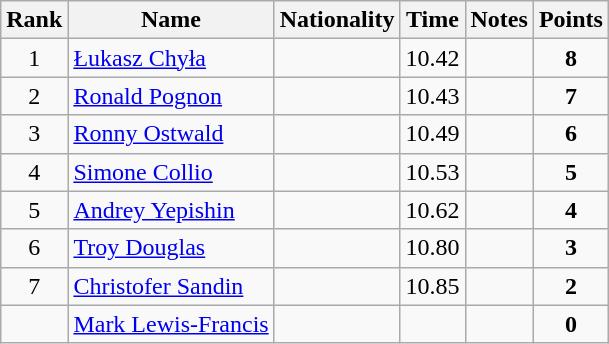<table class="wikitable sortable" style="text-align:center">
<tr>
<th>Rank</th>
<th>Name</th>
<th>Nationality</th>
<th>Time</th>
<th>Notes</th>
<th>Points</th>
</tr>
<tr>
<td>1</td>
<td align=left><a href='#'>Łukasz Chyła</a></td>
<td align=left></td>
<td>10.42</td>
<td></td>
<td><strong>8</strong></td>
</tr>
<tr>
<td>2</td>
<td align=left><a href='#'>Ronald Pognon</a></td>
<td align=left></td>
<td>10.43</td>
<td></td>
<td><strong>7</strong></td>
</tr>
<tr>
<td>3</td>
<td align=left><a href='#'>Ronny Ostwald</a></td>
<td align=left></td>
<td>10.49</td>
<td></td>
<td><strong>6</strong></td>
</tr>
<tr>
<td>4</td>
<td align=left><a href='#'>Simone Collio</a></td>
<td align=left></td>
<td>10.53</td>
<td></td>
<td><strong>5</strong></td>
</tr>
<tr>
<td>5</td>
<td align=left><a href='#'>Andrey Yepishin</a></td>
<td align=left></td>
<td>10.62</td>
<td></td>
<td><strong>4</strong></td>
</tr>
<tr>
<td>6</td>
<td align=left><a href='#'>Troy Douglas</a></td>
<td align=left></td>
<td>10.80</td>
<td></td>
<td><strong>3</strong></td>
</tr>
<tr>
<td>7</td>
<td align=left><a href='#'>Christofer Sandin</a></td>
<td align=left></td>
<td>10.85</td>
<td></td>
<td><strong>2</strong></td>
</tr>
<tr>
<td></td>
<td align=left><a href='#'>Mark Lewis-Francis</a></td>
<td align=left></td>
<td></td>
<td></td>
<td><strong>0</strong></td>
</tr>
</table>
